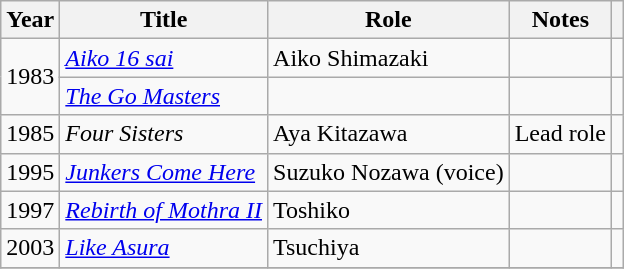<table class="wikitable sortable">
<tr>
<th>Year</th>
<th>Title</th>
<th>Role</th>
<th class = "unsortable">Notes</th>
<th class = "unsortable"></th>
</tr>
<tr>
<td rowspan=2>1983</td>
<td><em><a href='#'>Aiko 16 sai</a></em></td>
<td>Aiko Shimazaki</td>
<td></td>
<td></td>
</tr>
<tr>
<td><em><a href='#'>The Go Masters</a></em></td>
<td></td>
<td></td>
<td></td>
</tr>
<tr>
<td>1985</td>
<td><em>Four Sisters</em></td>
<td>Aya Kitazawa</td>
<td>Lead role</td>
<td></td>
</tr>
<tr>
<td>1995</td>
<td><em><a href='#'>Junkers Come Here</a></em></td>
<td>Suzuko Nozawa (voice)</td>
<td></td>
<td></td>
</tr>
<tr>
<td>1997</td>
<td><em><a href='#'>Rebirth of Mothra II</a></em></td>
<td>Toshiko</td>
<td></td>
<td></td>
</tr>
<tr>
<td>2003</td>
<td><em><a href='#'>Like Asura</a></em></td>
<td>Tsuchiya</td>
<td></td>
<td></td>
</tr>
<tr>
</tr>
</table>
